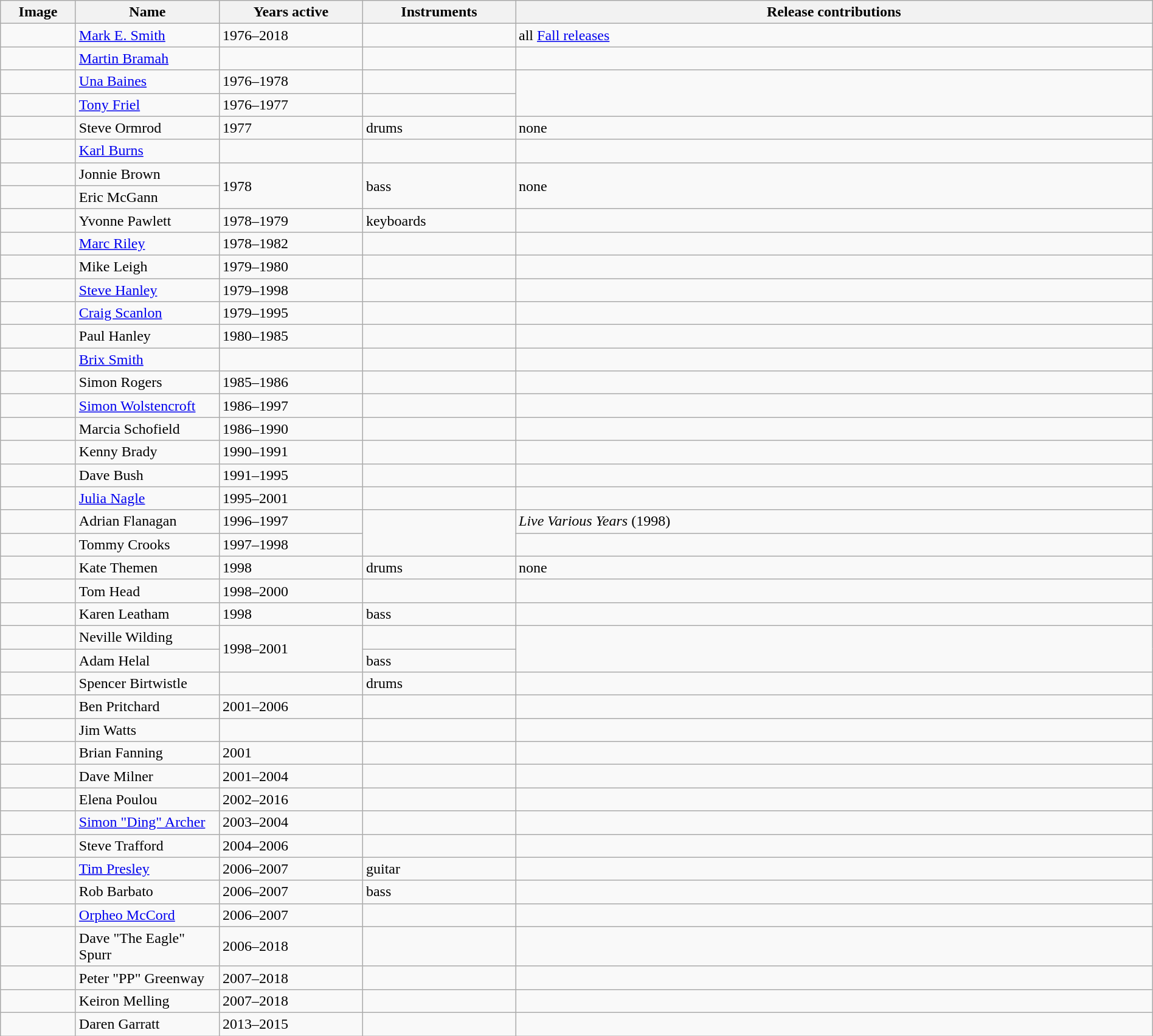<table class="wikitable" border="1" width="100%">
<tr>
<th width="75">Image</th>
<th width="150">Name</th>
<th width="150">Years active</th>
<th width="160">Instruments</th>
<th>Release contributions</th>
</tr>
<tr>
<td></td>
<td><a href='#'>Mark E. Smith</a></td>
<td>1976–2018 </td>
<td></td>
<td>all <a href='#'>Fall releases</a></td>
</tr>
<tr>
<td></td>
<td><a href='#'>Martin Bramah</a></td>
<td></td>
<td></td>
<td></td>
</tr>
<tr>
<td></td>
<td><a href='#'>Una Baines</a></td>
<td>1976–1978 </td>
<td></td>
<td rowspan="2"></td>
</tr>
<tr>
<td></td>
<td><a href='#'>Tony Friel</a></td>
<td>1976–1977</td>
<td></td>
</tr>
<tr>
<td></td>
<td>Steve Ormrod</td>
<td>1977 </td>
<td>drums</td>
<td>none </td>
</tr>
<tr>
<td></td>
<td><a href='#'>Karl Burns</a></td>
<td></td>
<td></td>
<td></td>
</tr>
<tr>
<td></td>
<td>Jonnie Brown</td>
<td rowspan="2">1978</td>
<td rowspan="2">bass</td>
<td rowspan="2">none </td>
</tr>
<tr>
<td></td>
<td>Eric McGann<br></td>
</tr>
<tr>
<td></td>
<td>Yvonne Pawlett</td>
<td>1978–1979</td>
<td>keyboards</td>
<td></td>
</tr>
<tr>
<td></td>
<td><a href='#'>Marc Riley</a></td>
<td>1978–1982</td>
<td></td>
<td></td>
</tr>
<tr>
<td></td>
<td>Mike Leigh</td>
<td>1979–1980</td>
<td></td>
<td></td>
</tr>
<tr>
<td></td>
<td><a href='#'>Steve Hanley</a></td>
<td>1979–1998</td>
<td></td>
<td></td>
</tr>
<tr>
<td></td>
<td><a href='#'>Craig Scanlon</a></td>
<td>1979–1995</td>
<td></td>
<td></td>
</tr>
<tr>
<td></td>
<td>Paul Hanley</td>
<td>1980–1985 </td>
<td></td>
<td></td>
</tr>
<tr>
<td></td>
<td><a href='#'>Brix Smith</a></td>
<td></td>
<td></td>
<td></td>
</tr>
<tr>
<td></td>
<td>Simon Rogers</td>
<td>1985–1986 </td>
<td></td>
<td></td>
</tr>
<tr>
<td></td>
<td><a href='#'>Simon Wolstencroft</a></td>
<td>1986–1997</td>
<td></td>
<td></td>
</tr>
<tr>
<td></td>
<td>Marcia Schofield</td>
<td>1986–1990</td>
<td></td>
<td></td>
</tr>
<tr>
<td></td>
<td>Kenny Brady</td>
<td>1990–1991 </td>
<td></td>
<td></td>
</tr>
<tr>
<td></td>
<td>Dave Bush</td>
<td>1991–1995</td>
<td></td>
<td></td>
</tr>
<tr>
<td></td>
<td><a href='#'>Julia Nagle</a></td>
<td>1995–2001</td>
<td></td>
<td></td>
</tr>
<tr>
<td></td>
<td>Adrian Flanagan</td>
<td>1996–1997</td>
<td rowspan="2"></td>
<td><em>Live Various Years</em> (1998) </td>
</tr>
<tr>
<td></td>
<td>Tommy Crooks</td>
<td>1997–1998</td>
<td></td>
</tr>
<tr>
<td></td>
<td>Kate Themen</td>
<td>1998</td>
<td>drums</td>
<td>none </td>
</tr>
<tr>
<td></td>
<td>Tom Head<br></td>
<td>1998–2000 </td>
<td></td>
<td></td>
</tr>
<tr>
<td></td>
<td>Karen Leatham</td>
<td>1998</td>
<td>bass</td>
<td></td>
</tr>
<tr>
<td></td>
<td>Neville Wilding</td>
<td rowspan="2">1998–2001</td>
<td></td>
<td rowspan="2"></td>
</tr>
<tr>
<td></td>
<td>Adam Helal</td>
<td>bass</td>
</tr>
<tr>
<td></td>
<td>Spencer Birtwistle</td>
<td></td>
<td>drums</td>
<td></td>
</tr>
<tr>
<td></td>
<td>Ben Pritchard</td>
<td>2001–2006 </td>
<td></td>
<td></td>
</tr>
<tr>
<td></td>
<td>Jim Watts</td>
<td></td>
<td></td>
<td></td>
</tr>
<tr>
<td></td>
<td>Brian Fanning</td>
<td>2001</td>
<td></td>
<td></td>
</tr>
<tr>
<td></td>
<td>Dave Milner</td>
<td>2001–2004</td>
<td></td>
<td></td>
</tr>
<tr>
<td></td>
<td>Elena Poulou</td>
<td>2002–2016</td>
<td></td>
<td></td>
</tr>
<tr>
<td></td>
<td><a href='#'>Simon "Ding" Archer</a></td>
<td>2003–2004 </td>
<td></td>
<td></td>
</tr>
<tr>
<td></td>
<td>Steve Trafford</td>
<td>2004–2006</td>
<td></td>
<td></td>
</tr>
<tr>
<td></td>
<td><a href='#'>Tim Presley</a></td>
<td>2006–2007 </td>
<td>guitar</td>
<td></td>
</tr>
<tr>
<td></td>
<td>Rob Barbato</td>
<td>2006–2007 </td>
<td>bass</td>
<td></td>
</tr>
<tr>
<td></td>
<td><a href='#'>Orpheo McCord</a></td>
<td>2006–2007</td>
<td></td>
<td></td>
</tr>
<tr>
<td></td>
<td>Dave "The Eagle" Spurr</td>
<td>2006–2018</td>
<td></td>
<td></td>
</tr>
<tr>
<td></td>
<td>Peter "PP" Greenway</td>
<td>2007–2018 </td>
<td></td>
<td></td>
</tr>
<tr>
<td></td>
<td>Keiron Melling</td>
<td>2007–2018 </td>
<td></td>
<td></td>
</tr>
<tr>
<td></td>
<td>Daren Garratt</td>
<td>2013–2015</td>
<td></td>
<td></td>
</tr>
</table>
